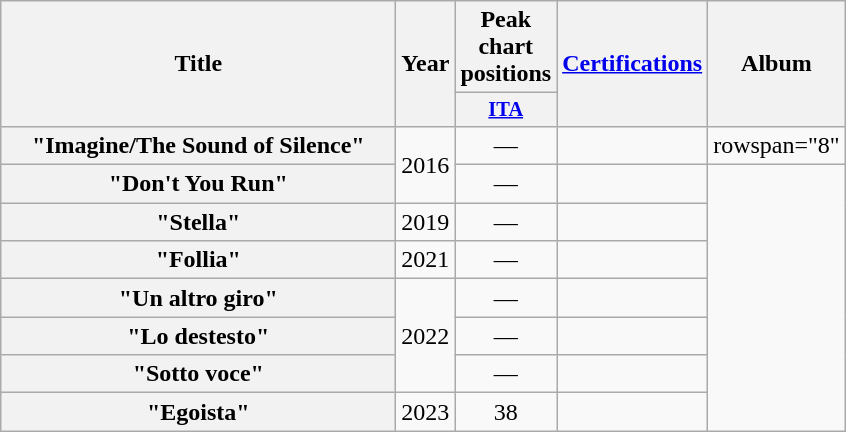<table class="wikitable plainrowheaders" style="text-align:center;">
<tr>
<th rowspan="2" scope="col" style="width:16em;">Title</th>
<th rowspan="2" scope="col" style="width:1em;">Year</th>
<th scope="col">Peak chart positions</th>
<th rowspan="2" scope="col"><a href='#'>Certifications</a></th>
<th rowspan="2">Album</th>
</tr>
<tr>
<th scope="col" style="width:3em;font-size:85%;"><a href='#'>ITA</a><br></th>
</tr>
<tr>
<th scope="row">"Imagine/The Sound of Silence"</th>
<td rowspan="2">2016</td>
<td>—</td>
<td></td>
<td>rowspan="8" </td>
</tr>
<tr>
<th scope="row">"Don't You Run"</th>
<td>—</td>
<td></td>
</tr>
<tr>
<th scope="row">"Stella"</th>
<td>2019</td>
<td>—</td>
<td></td>
</tr>
<tr>
<th scope="row">"Follia"</th>
<td>2021</td>
<td>—</td>
<td></td>
</tr>
<tr>
<th scope="row">"Un altro giro"</th>
<td rowspan="3">2022</td>
<td>—</td>
<td></td>
</tr>
<tr>
<th scope="row">"Lo destesto"</th>
<td>—</td>
<td></td>
</tr>
<tr>
<th scope="row">"Sotto voce"</th>
<td>—</td>
<td></td>
</tr>
<tr>
<th scope="row">"Egoista"</th>
<td>2023</td>
<td>38</td>
<td></td>
</tr>
</table>
